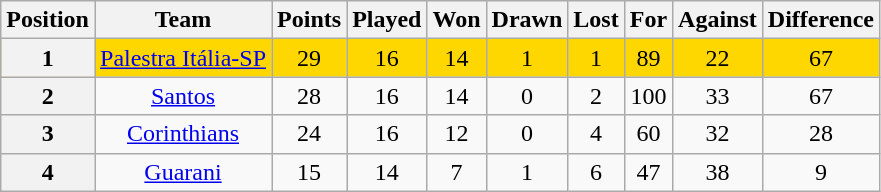<table class="wikitable" style="text-align:center">
<tr>
<th>Position</th>
<th>Team</th>
<th>Points</th>
<th>Played</th>
<th>Won</th>
<th>Drawn</th>
<th>Lost</th>
<th>For</th>
<th>Against</th>
<th>Difference</th>
</tr>
<tr style="background: gold;">
<th>1</th>
<td><a href='#'>Palestra Itália-SP</a></td>
<td>29</td>
<td>16</td>
<td>14</td>
<td>1</td>
<td>1</td>
<td>89</td>
<td>22</td>
<td>67</td>
</tr>
<tr>
<th>2</th>
<td><a href='#'>Santos</a></td>
<td>28</td>
<td>16</td>
<td>14</td>
<td>0</td>
<td>2</td>
<td>100</td>
<td>33</td>
<td>67</td>
</tr>
<tr>
<th>3</th>
<td><a href='#'>Corinthians</a></td>
<td>24</td>
<td>16</td>
<td>12</td>
<td>0</td>
<td>4</td>
<td>60</td>
<td>32</td>
<td>28</td>
</tr>
<tr>
<th>4</th>
<td><a href='#'>Guarani</a></td>
<td>15</td>
<td>14</td>
<td>7</td>
<td>1</td>
<td>6</td>
<td>47</td>
<td>38</td>
<td>9</td>
</tr>
</table>
